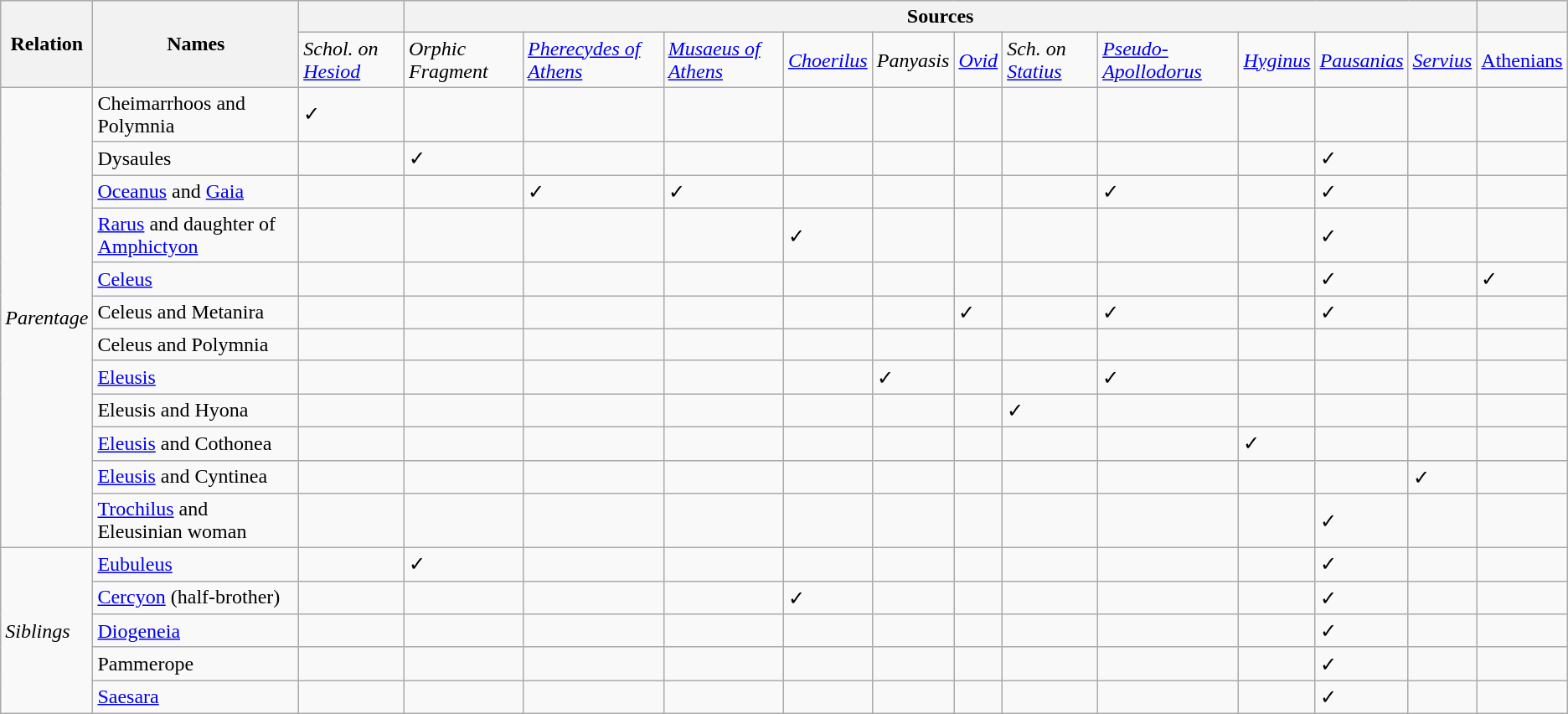<table class="wikitable">
<tr>
<th rowspan="2">Relation</th>
<th rowspan="2">Names</th>
<th></th>
<th colspan="11">Sources</th>
<th></th>
</tr>
<tr>
<td><em>Schol. on <a href='#'>Hesiod</a></em></td>
<td><em>Orphic Fragment</em></td>
<td><em><a href='#'>Pherecydes of Athens</a></em></td>
<td><em><a href='#'>Musaeus of Athens</a></em></td>
<td><em><a href='#'>Choerilus</a></em></td>
<td><em>Panyasis</em></td>
<td><em><a href='#'>Ovid</a></em></td>
<td><em>Sch. on <a href='#'>Statius</a></em></td>
<td><em><a href='#'>Pseudo-Apollodorus</a></em></td>
<td><em><a href='#'>Hyginus</a></em></td>
<td><em><a href='#'>Pausanias</a></em></td>
<td><em><a href='#'>Servius</a></em></td>
<td><a href='#'>Athenians</a></td>
</tr>
<tr>
<td rowspan="12"><em>Parentage</em></td>
<td>Cheimarrhoos and Polymnia</td>
<td>✓</td>
<td></td>
<td></td>
<td></td>
<td></td>
<td></td>
<td></td>
<td></td>
<td></td>
<td></td>
<td></td>
<td></td>
<td></td>
</tr>
<tr>
<td>Dysaules</td>
<td></td>
<td>✓</td>
<td></td>
<td></td>
<td></td>
<td></td>
<td></td>
<td></td>
<td></td>
<td></td>
<td>✓</td>
<td></td>
<td></td>
</tr>
<tr>
<td><a href='#'>Oceanus</a> and <a href='#'>Gaia</a></td>
<td></td>
<td></td>
<td>✓</td>
<td>✓</td>
<td></td>
<td></td>
<td></td>
<td></td>
<td>✓</td>
<td></td>
<td>✓</td>
<td></td>
<td></td>
</tr>
<tr>
<td><a href='#'>Rarus</a> and daughter of <a href='#'>Amphictyon</a></td>
<td></td>
<td></td>
<td></td>
<td></td>
<td>✓</td>
<td></td>
<td></td>
<td></td>
<td></td>
<td></td>
<td>✓</td>
<td></td>
<td></td>
</tr>
<tr>
<td><a href='#'>Celeus</a></td>
<td></td>
<td></td>
<td></td>
<td></td>
<td></td>
<td></td>
<td></td>
<td></td>
<td></td>
<td></td>
<td>✓</td>
<td></td>
<td>✓</td>
</tr>
<tr>
<td>Celeus and Metanira</td>
<td></td>
<td></td>
<td></td>
<td></td>
<td></td>
<td></td>
<td>✓</td>
<td></td>
<td>✓</td>
<td></td>
<td>✓</td>
<td></td>
<td></td>
</tr>
<tr>
<td>Celeus and Polymnia</td>
<td></td>
<td></td>
<td></td>
<td></td>
<td></td>
<td></td>
<td></td>
<td></td>
<td></td>
<td></td>
<td></td>
<td></td>
<td></td>
</tr>
<tr>
<td><a href='#'>Eleusis</a></td>
<td></td>
<td></td>
<td></td>
<td></td>
<td></td>
<td>✓</td>
<td></td>
<td></td>
<td>✓</td>
<td></td>
<td></td>
<td></td>
<td></td>
</tr>
<tr>
<td>Eleusis and Hyona</td>
<td></td>
<td></td>
<td></td>
<td></td>
<td></td>
<td></td>
<td></td>
<td>✓</td>
<td></td>
<td></td>
<td></td>
<td></td>
<td></td>
</tr>
<tr>
<td><a href='#'>Eleusis</a> and Cothonea</td>
<td></td>
<td></td>
<td></td>
<td></td>
<td></td>
<td></td>
<td></td>
<td></td>
<td></td>
<td>✓</td>
<td></td>
<td></td>
<td></td>
</tr>
<tr>
<td><a href='#'>Eleusis</a> and Cyntinea</td>
<td></td>
<td></td>
<td></td>
<td></td>
<td></td>
<td></td>
<td></td>
<td></td>
<td></td>
<td></td>
<td></td>
<td>✓</td>
<td></td>
</tr>
<tr>
<td><a href='#'>Trochilus</a> and Eleusinian woman</td>
<td></td>
<td></td>
<td></td>
<td></td>
<td></td>
<td></td>
<td></td>
<td></td>
<td></td>
<td></td>
<td>✓</td>
<td></td>
<td></td>
</tr>
<tr>
<td rowspan="5"><em>Siblings</em></td>
<td><a href='#'>Eubuleus</a></td>
<td></td>
<td>✓</td>
<td></td>
<td></td>
<td></td>
<td></td>
<td></td>
<td></td>
<td></td>
<td></td>
<td>✓</td>
<td></td>
<td></td>
</tr>
<tr>
<td><a href='#'>Cercyon</a> (half-brother)</td>
<td></td>
<td></td>
<td></td>
<td></td>
<td>✓</td>
<td></td>
<td></td>
<td></td>
<td></td>
<td></td>
<td>✓</td>
<td></td>
<td></td>
</tr>
<tr>
<td><a href='#'>Diogeneia</a></td>
<td></td>
<td></td>
<td></td>
<td></td>
<td></td>
<td></td>
<td></td>
<td></td>
<td></td>
<td></td>
<td>✓</td>
<td></td>
<td></td>
</tr>
<tr>
<td>Pammerope</td>
<td></td>
<td></td>
<td></td>
<td></td>
<td></td>
<td></td>
<td></td>
<td></td>
<td></td>
<td></td>
<td>✓</td>
<td></td>
<td></td>
</tr>
<tr>
<td><a href='#'>Saesara</a></td>
<td></td>
<td></td>
<td></td>
<td></td>
<td></td>
<td></td>
<td></td>
<td></td>
<td></td>
<td></td>
<td>✓</td>
<td></td>
<td></td>
</tr>
</table>
